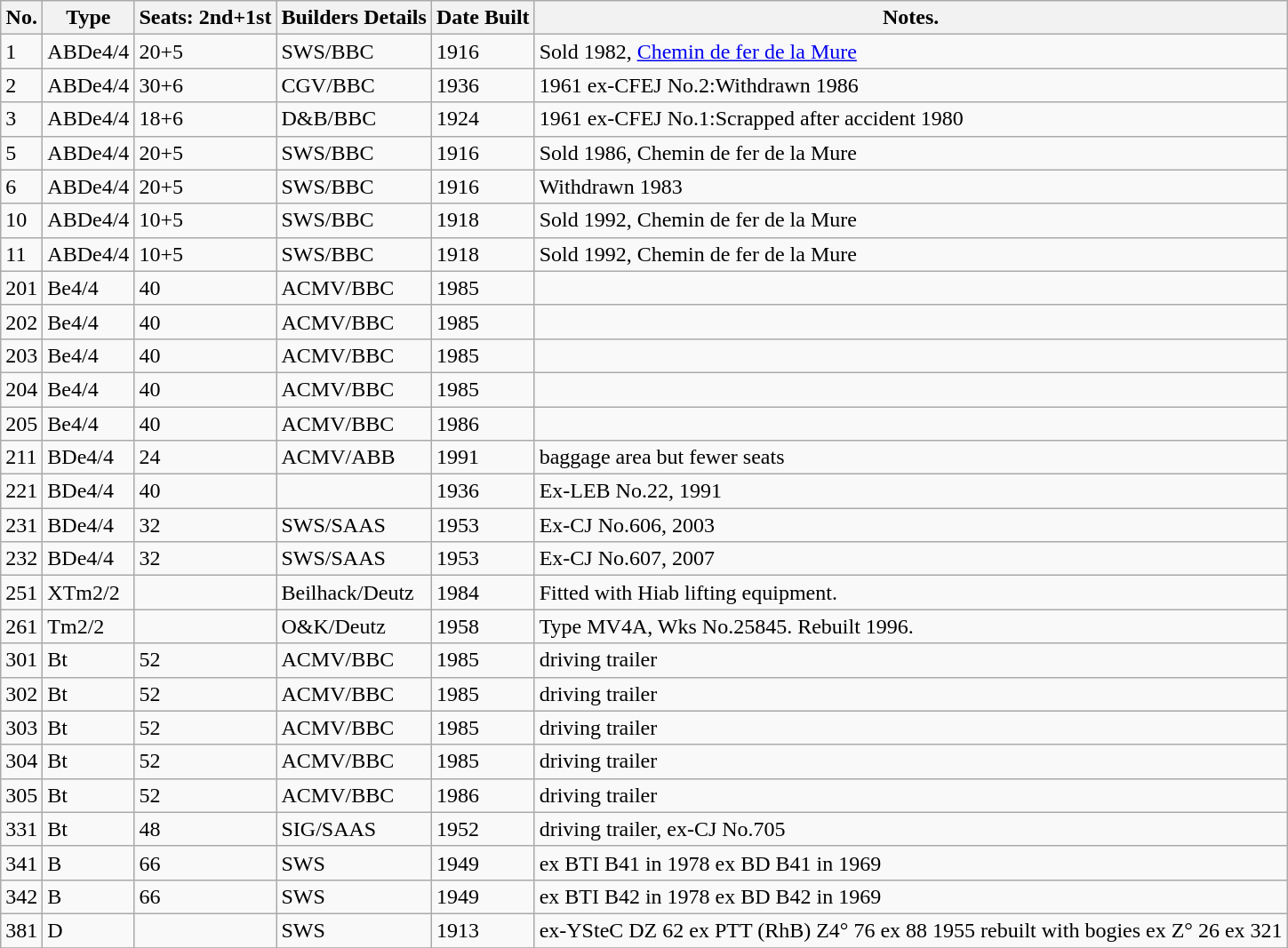<table class="wikitable">
<tr>
<th>No.</th>
<th>Type</th>
<th>Seats: 2nd+1st</th>
<th>Builders Details</th>
<th>Date Built</th>
<th>Notes.</th>
</tr>
<tr>
<td>1</td>
<td>ABDe4/4</td>
<td>20+5</td>
<td>SWS/BBC</td>
<td>1916</td>
<td>Sold 1982, <a href='#'>Chemin de fer de la Mure</a></td>
</tr>
<tr>
<td>2</td>
<td>ABDe4/4</td>
<td>30+6</td>
<td>CGV/BBC</td>
<td>1936</td>
<td>1961 ex-CFEJ No.2:Withdrawn 1986</td>
</tr>
<tr>
<td>3</td>
<td>ABDe4/4</td>
<td>18+6</td>
<td>D&B/BBC</td>
<td>1924</td>
<td>1961 ex-CFEJ No.1:Scrapped after accident 1980</td>
</tr>
<tr>
<td>5</td>
<td>ABDe4/4</td>
<td>20+5</td>
<td>SWS/BBC</td>
<td>1916</td>
<td>Sold 1986, Chemin de fer de la Mure</td>
</tr>
<tr>
<td>6</td>
<td>ABDe4/4</td>
<td>20+5</td>
<td>SWS/BBC</td>
<td>1916</td>
<td>Withdrawn 1983</td>
</tr>
<tr>
<td>10</td>
<td>ABDe4/4</td>
<td>10+5</td>
<td>SWS/BBC</td>
<td>1918</td>
<td>Sold 1992, Chemin de fer de la Mure</td>
</tr>
<tr>
<td>11</td>
<td>ABDe4/4</td>
<td>10+5</td>
<td>SWS/BBC</td>
<td>1918</td>
<td>Sold 1992, Chemin de fer de la Mure</td>
</tr>
<tr>
<td>201</td>
<td>Be4/4</td>
<td>40</td>
<td>ACMV/BBC</td>
<td>1985</td>
<td></td>
</tr>
<tr>
<td>202</td>
<td>Be4/4</td>
<td>40</td>
<td>ACMV/BBC</td>
<td>1985</td>
<td></td>
</tr>
<tr>
<td>203</td>
<td>Be4/4</td>
<td>40</td>
<td>ACMV/BBC</td>
<td>1985</td>
<td></td>
</tr>
<tr>
<td>204</td>
<td>Be4/4</td>
<td>40</td>
<td>ACMV/BBC</td>
<td>1985</td>
<td></td>
</tr>
<tr>
<td>205</td>
<td>Be4/4</td>
<td>40</td>
<td>ACMV/BBC</td>
<td>1986</td>
<td></td>
</tr>
<tr>
<td>211</td>
<td>BDe4/4</td>
<td>24</td>
<td>ACMV/ABB</td>
<td>1991</td>
<td>baggage area but fewer seats</td>
</tr>
<tr>
<td>221</td>
<td>BDe4/4</td>
<td>40</td>
<td></td>
<td>1936</td>
<td>Ex-LEB No.22, 1991</td>
</tr>
<tr>
<td>231</td>
<td>BDe4/4</td>
<td>32</td>
<td>SWS/SAAS</td>
<td>1953</td>
<td>Ex-CJ No.606, 2003</td>
</tr>
<tr>
<td>232</td>
<td>BDe4/4</td>
<td>32</td>
<td>SWS/SAAS</td>
<td>1953</td>
<td>Ex-CJ No.607, 2007</td>
</tr>
<tr>
<td>251</td>
<td>XTm2/2</td>
<td></td>
<td>Beilhack/Deutz</td>
<td>1984</td>
<td>Fitted with Hiab lifting equipment.</td>
</tr>
<tr>
<td>261</td>
<td>Tm2/2</td>
<td></td>
<td>O&K/Deutz</td>
<td>1958</td>
<td>Type MV4A, Wks No.25845. Rebuilt 1996.</td>
</tr>
<tr>
<td>301</td>
<td>Bt</td>
<td>52</td>
<td>ACMV/BBC</td>
<td>1985</td>
<td>driving trailer</td>
</tr>
<tr>
<td>302</td>
<td>Bt</td>
<td>52</td>
<td>ACMV/BBC</td>
<td>1985</td>
<td>driving trailer</td>
</tr>
<tr>
<td>303</td>
<td>Bt</td>
<td>52</td>
<td>ACMV/BBC</td>
<td>1985</td>
<td>driving trailer</td>
</tr>
<tr>
<td>304</td>
<td>Bt</td>
<td>52</td>
<td>ACMV/BBC</td>
<td>1985</td>
<td>driving trailer</td>
</tr>
<tr>
<td>305</td>
<td>Bt</td>
<td>52</td>
<td>ACMV/BBC</td>
<td>1986</td>
<td>driving trailer</td>
</tr>
<tr>
<td>331</td>
<td>Bt</td>
<td>48</td>
<td>SIG/SAAS</td>
<td>1952</td>
<td>driving trailer, ex-CJ No.705</td>
</tr>
<tr>
<td>341</td>
<td>B</td>
<td>66</td>
<td>SWS</td>
<td>1949</td>
<td>ex BTI B41 in 1978 ex BD B41 in 1969</td>
</tr>
<tr>
<td>342</td>
<td>B</td>
<td>66</td>
<td>SWS</td>
<td>1949</td>
<td>ex BTI B42 in 1978 ex BD B42 in 1969</td>
</tr>
<tr>
<td>381</td>
<td>D</td>
<td></td>
<td>SWS</td>
<td>1913</td>
<td>ex-YSteC DZ 62 ex PTT (RhB) Z4° 76 ex 88 1955 rebuilt with bogies ex Z° 26 ex 321</td>
</tr>
<tr>
</tr>
</table>
